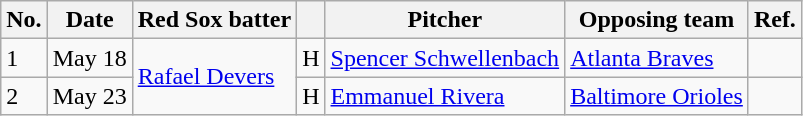<table class="wikitable">
<tr>
<th>No.</th>
<th>Date</th>
<th>Red Sox batter</th>
<th></th>
<th>Pitcher</th>
<th>Opposing team</th>
<th>Ref.</th>
</tr>
<tr>
<td>1</td>
<td>May 18</td>
<td rowspan=2><a href='#'>Rafael Devers</a></td>
<td>H</td>
<td><a href='#'>Spencer Schwellenbach</a></td>
<td><a href='#'>Atlanta Braves</a></td>
<td></td>
</tr>
<tr>
<td>2</td>
<td>May 23</td>
<td>H</td>
<td><a href='#'>Emmanuel Rivera</a></td>
<td><a href='#'>Baltimore Orioles</a></td>
<td></td>
</tr>
</table>
